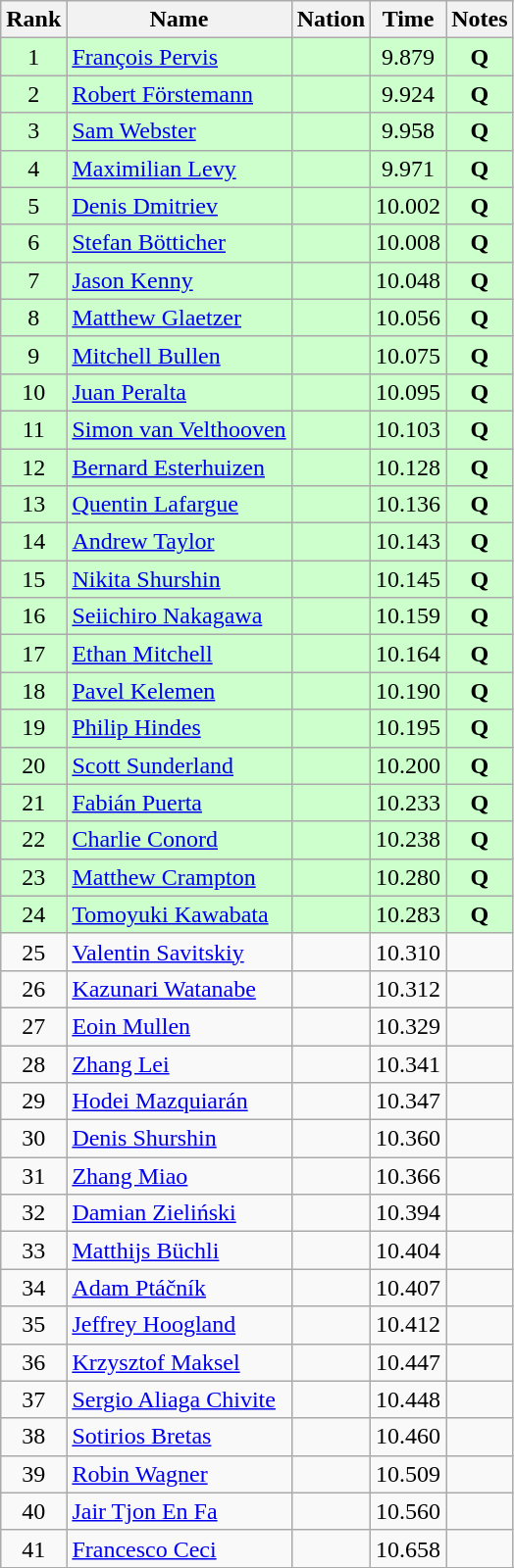<table class="wikitable sortable" style="text-align:center">
<tr>
<th>Rank</th>
<th>Name</th>
<th>Nation</th>
<th>Time</th>
<th>Notes</th>
</tr>
<tr bgcolor=ccffcc>
<td>1</td>
<td align=left><a href='#'>François Pervis</a></td>
<td align=left></td>
<td>9.879</td>
<td><strong>Q</strong></td>
</tr>
<tr bgcolor=ccffcc>
<td>2</td>
<td align=left><a href='#'>Robert Förstemann</a></td>
<td align=left></td>
<td>9.924</td>
<td><strong>Q</strong></td>
</tr>
<tr bgcolor=ccffcc>
<td>3</td>
<td align=left><a href='#'>Sam Webster</a></td>
<td align=left></td>
<td>9.958</td>
<td><strong>Q</strong></td>
</tr>
<tr bgcolor=ccffcc>
<td>4</td>
<td align=left><a href='#'>Maximilian Levy</a></td>
<td align=left></td>
<td>9.971</td>
<td><strong>Q</strong></td>
</tr>
<tr bgcolor=ccffcc>
<td>5</td>
<td align=left><a href='#'>Denis Dmitriev</a></td>
<td align=left></td>
<td>10.002</td>
<td><strong>Q</strong></td>
</tr>
<tr bgcolor=ccffcc>
<td>6</td>
<td align=left><a href='#'>Stefan Bötticher</a></td>
<td align=left></td>
<td>10.008</td>
<td><strong>Q</strong></td>
</tr>
<tr bgcolor=ccffcc>
<td>7</td>
<td align=left><a href='#'>Jason Kenny</a></td>
<td align=left></td>
<td>10.048</td>
<td><strong>Q</strong></td>
</tr>
<tr bgcolor=ccffcc>
<td>8</td>
<td align=left><a href='#'>Matthew Glaetzer</a></td>
<td align=left></td>
<td>10.056</td>
<td><strong>Q</strong></td>
</tr>
<tr bgcolor=ccffcc>
<td>9</td>
<td align=left><a href='#'>Mitchell Bullen</a></td>
<td align=left></td>
<td>10.075</td>
<td><strong>Q</strong></td>
</tr>
<tr bgcolor=ccffcc>
<td>10</td>
<td align=left><a href='#'>Juan Peralta</a></td>
<td align=left></td>
<td>10.095</td>
<td><strong>Q</strong></td>
</tr>
<tr bgcolor=ccffcc>
<td>11</td>
<td align=left><a href='#'>Simon van Velthooven</a></td>
<td align=left></td>
<td>10.103</td>
<td><strong>Q</strong></td>
</tr>
<tr bgcolor=ccffcc>
<td>12</td>
<td align=left><a href='#'>Bernard Esterhuizen</a></td>
<td align=left></td>
<td>10.128</td>
<td><strong>Q</strong></td>
</tr>
<tr bgcolor=ccffcc>
<td>13</td>
<td align=left><a href='#'>Quentin Lafargue</a></td>
<td align=left></td>
<td>10.136</td>
<td><strong>Q</strong></td>
</tr>
<tr bgcolor=ccffcc>
<td>14</td>
<td align=left><a href='#'>Andrew Taylor</a></td>
<td align=left></td>
<td>10.143</td>
<td><strong>Q</strong></td>
</tr>
<tr bgcolor=ccffcc>
<td>15</td>
<td align=left><a href='#'>Nikita Shurshin</a></td>
<td align=left></td>
<td>10.145</td>
<td><strong>Q</strong></td>
</tr>
<tr bgcolor=ccffcc>
<td>16</td>
<td align=left><a href='#'>Seiichiro Nakagawa</a></td>
<td align=left></td>
<td>10.159</td>
<td><strong>Q</strong></td>
</tr>
<tr bgcolor=ccffcc>
<td>17</td>
<td align=left><a href='#'>Ethan Mitchell</a></td>
<td align=left></td>
<td>10.164</td>
<td><strong>Q</strong></td>
</tr>
<tr bgcolor=ccffcc>
<td>18</td>
<td align=left><a href='#'>Pavel Kelemen</a></td>
<td align=left></td>
<td>10.190</td>
<td><strong>Q</strong></td>
</tr>
<tr bgcolor=ccffcc>
<td>19</td>
<td align=left><a href='#'>Philip Hindes</a></td>
<td align=left></td>
<td>10.195</td>
<td><strong>Q</strong></td>
</tr>
<tr bgcolor=ccffcc>
<td>20</td>
<td align=left><a href='#'>Scott Sunderland</a></td>
<td align=left></td>
<td>10.200</td>
<td><strong>Q</strong></td>
</tr>
<tr bgcolor=ccffcc>
<td>21</td>
<td align=left><a href='#'>Fabián Puerta</a></td>
<td align=left></td>
<td>10.233</td>
<td><strong>Q</strong></td>
</tr>
<tr bgcolor=ccffcc>
<td>22</td>
<td align=left><a href='#'>Charlie Conord</a></td>
<td align=left></td>
<td>10.238</td>
<td><strong>Q</strong></td>
</tr>
<tr bgcolor=ccffcc>
<td>23</td>
<td align=left><a href='#'>Matthew Crampton</a></td>
<td align=left></td>
<td>10.280</td>
<td><strong>Q</strong></td>
</tr>
<tr bgcolor=ccffcc>
<td>24</td>
<td align=left><a href='#'>Tomoyuki Kawabata</a></td>
<td align=left></td>
<td>10.283</td>
<td><strong>Q</strong></td>
</tr>
<tr>
<td>25</td>
<td align=left><a href='#'>Valentin Savitskiy</a></td>
<td align=left></td>
<td>10.310</td>
<td></td>
</tr>
<tr>
<td>26</td>
<td align=left><a href='#'>Kazunari Watanabe</a></td>
<td align=left></td>
<td>10.312</td>
<td></td>
</tr>
<tr>
<td>27</td>
<td align=left><a href='#'>Eoin Mullen</a></td>
<td align=left></td>
<td>10.329</td>
<td></td>
</tr>
<tr>
<td>28</td>
<td align=left><a href='#'>Zhang Lei</a></td>
<td align=left></td>
<td>10.341</td>
<td></td>
</tr>
<tr>
<td>29</td>
<td align=left><a href='#'>Hodei Mazquiarán</a></td>
<td align=left></td>
<td>10.347</td>
<td></td>
</tr>
<tr>
<td>30</td>
<td align=left><a href='#'>Denis Shurshin</a></td>
<td align=left></td>
<td>10.360</td>
<td></td>
</tr>
<tr>
<td>31</td>
<td align=left><a href='#'>Zhang Miao</a></td>
<td align=left></td>
<td>10.366</td>
<td></td>
</tr>
<tr>
<td>32</td>
<td align=left><a href='#'>Damian Zieliński</a></td>
<td align=left></td>
<td>10.394</td>
<td></td>
</tr>
<tr>
<td>33</td>
<td align=left><a href='#'>Matthijs Büchli</a></td>
<td align=left></td>
<td>10.404</td>
<td></td>
</tr>
<tr>
<td>34</td>
<td align=left><a href='#'>Adam Ptáčník</a></td>
<td align=left></td>
<td>10.407</td>
<td></td>
</tr>
<tr>
<td>35</td>
<td align=left><a href='#'>Jeffrey Hoogland</a></td>
<td align=left></td>
<td>10.412</td>
<td></td>
</tr>
<tr>
<td>36</td>
<td align=left><a href='#'>Krzysztof Maksel</a></td>
<td align=left></td>
<td>10.447</td>
<td></td>
</tr>
<tr>
<td>37</td>
<td align=left><a href='#'>Sergio Aliaga Chivite</a></td>
<td align=left></td>
<td>10.448</td>
<td></td>
</tr>
<tr>
<td>38</td>
<td align=left><a href='#'>Sotirios Bretas</a></td>
<td align=left></td>
<td>10.460</td>
<td></td>
</tr>
<tr>
<td>39</td>
<td align=left><a href='#'>Robin Wagner</a></td>
<td align=left></td>
<td>10.509</td>
<td></td>
</tr>
<tr>
<td>40</td>
<td align=left><a href='#'>Jair Tjon En Fa</a></td>
<td align=left></td>
<td>10.560</td>
<td></td>
</tr>
<tr>
<td>41</td>
<td align=left><a href='#'>Francesco Ceci</a></td>
<td align=left></td>
<td>10.658</td>
<td></td>
</tr>
<tr>
</tr>
</table>
